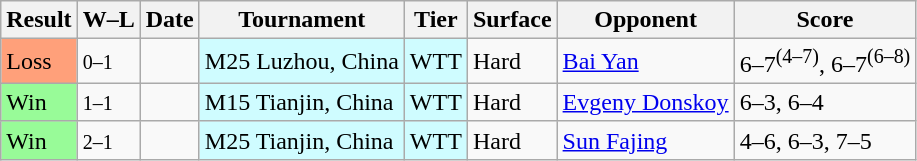<table class="sortable wikitable">
<tr>
<th>Result</th>
<th class="unsortable">W–L</th>
<th>Date</th>
<th>Tournament</th>
<th>Tier</th>
<th>Surface</th>
<th>Opponent</th>
<th class="unsortable">Score</th>
</tr>
<tr>
<td bgcolor=FFA07A>Loss</td>
<td><small>0–1</small></td>
<td></td>
<td style="background:#cffcff;">M25 Luzhou, China</td>
<td style="background:#cffcff;">WTT</td>
<td>Hard</td>
<td> <a href='#'>Bai Yan</a></td>
<td>6–7<sup>(4–7)</sup>, 6–7<sup>(6–8)</sup></td>
</tr>
<tr>
<td bgcolor=98FB98>Win</td>
<td><small>1–1</small></td>
<td></td>
<td style="background:#cffcff;">M15 Tianjin, China</td>
<td style="background:#cffcff;">WTT</td>
<td>Hard</td>
<td> <a href='#'>Evgeny Donskoy</a></td>
<td>6–3, 6–4</td>
</tr>
<tr>
<td bgcolor=98FB98>Win</td>
<td><small>2–1</small></td>
<td></td>
<td style="background:#cffcff;">M25 Tianjin, China</td>
<td style="background:#cffcff;">WTT</td>
<td>Hard</td>
<td> <a href='#'>Sun Fajing</a></td>
<td>4–6, 6–3, 7–5</td>
</tr>
</table>
